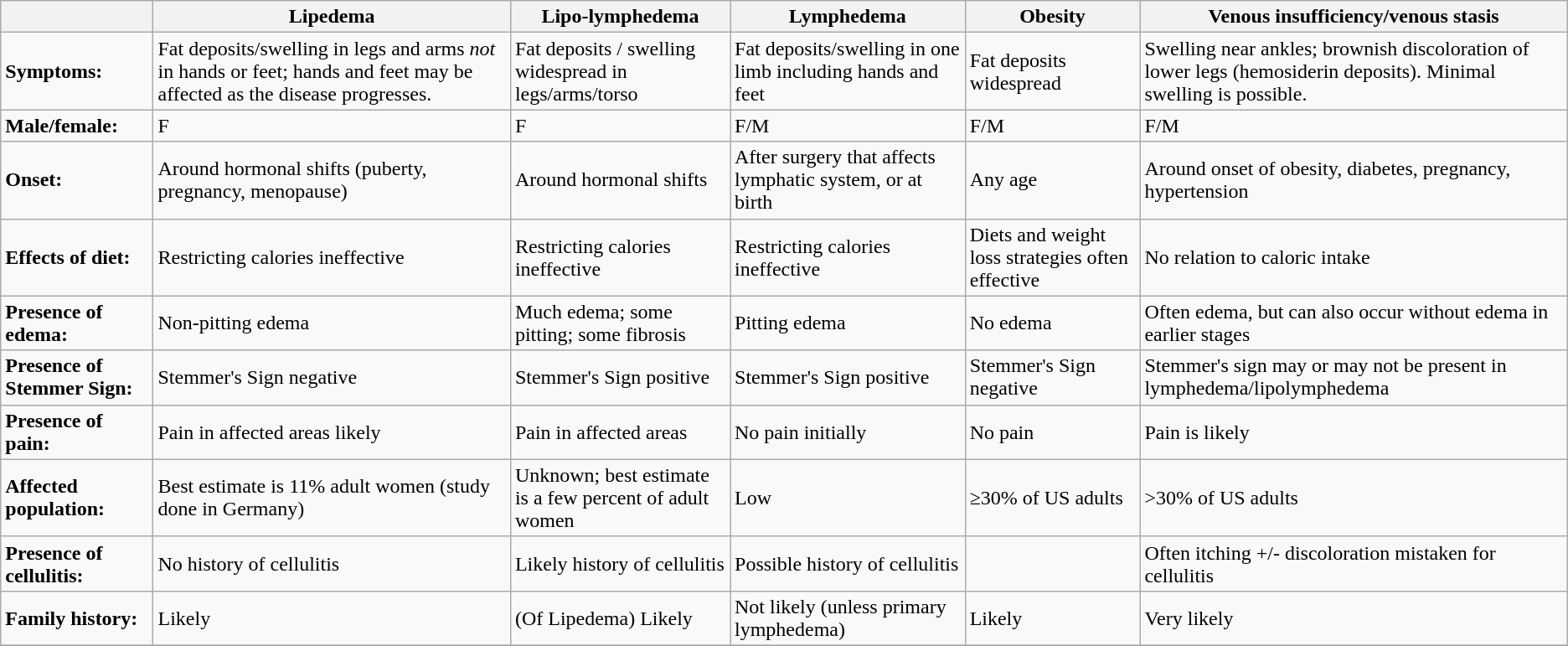<table class="wikitable">
<tr>
<th></th>
<th>Lipedema</th>
<th>Lipo-lymphedema</th>
<th>Lymphedema</th>
<th>Obesity</th>
<th>Venous insufficiency/venous stasis</th>
</tr>
<tr>
<td><strong>Symptoms:</strong></td>
<td>Fat deposits/swelling in legs and arms <em>not</em> in hands or feet; hands and feet may be affected as the disease progresses.</td>
<td>Fat deposits / swelling widespread in legs/arms/torso</td>
<td>Fat deposits/swelling in one limb including hands and feet</td>
<td>Fat deposits<br>widespread</td>
<td>Swelling near ankles; brownish discoloration of lower legs (hemosiderin deposits). Minimal swelling is possible.</td>
</tr>
<tr>
<td><strong>Male/female:</strong></td>
<td>F</td>
<td>F</td>
<td>F/M</td>
<td>F/M</td>
<td>F/M</td>
</tr>
<tr>
<td><strong>Onset:</strong></td>
<td>Around hormonal shifts (puberty, pregnancy, menopause)</td>
<td>Around hormonal shifts</td>
<td>After surgery that affects lymphatic system, or at birth</td>
<td>Any age</td>
<td>Around onset of obesity, diabetes, pregnancy, hypertension</td>
</tr>
<tr>
<td><strong>Effects of diet:</strong></td>
<td>Restricting calories ineffective</td>
<td>Restricting calories ineffective</td>
<td>Restricting calories ineffective</td>
<td>Diets and weight loss strategies often effective</td>
<td>No relation to caloric intake</td>
</tr>
<tr>
<td><strong>Presence of edema:</strong></td>
<td>Non-pitting edema</td>
<td>Much edema; some pitting; some fibrosis</td>
<td>Pitting edema</td>
<td>No edema</td>
<td>Often edema, but can also occur without edema in earlier stages</td>
</tr>
<tr>
<td><strong>Presence of Stemmer Sign:</strong></td>
<td>Stemmer's Sign negative</td>
<td>Stemmer's Sign positive</td>
<td>Stemmer's Sign positive</td>
<td>Stemmer's Sign negative</td>
<td>Stemmer's sign may or may not be present in lymphedema/lipolymphedema</td>
</tr>
<tr>
<td><strong>Presence of pain:</strong></td>
<td>Pain in affected areas likely</td>
<td>Pain in affected areas</td>
<td>No pain initially</td>
<td>No pain</td>
<td>Pain is likely</td>
</tr>
<tr>
<td><strong>Affected population:</strong></td>
<td>Best estimate is 11% adult women (study done in Germany)</td>
<td>Unknown; best estimate is a few percent of adult women</td>
<td>Low</td>
<td>≥30% of US adults</td>
<td>>30% of US adults</td>
</tr>
<tr>
<td><strong>Presence of cellulitis:</strong></td>
<td>No history of cellulitis</td>
<td>Likely history of cellulitis</td>
<td>Possible history of cellulitis</td>
<td></td>
<td>Often itching +/- discoloration mistaken for cellulitis</td>
</tr>
<tr>
<td><strong>Family history:</strong></td>
<td>Likely</td>
<td>(Of Lipedema) Likely</td>
<td>Not likely (unless primary lymphedema)</td>
<td>Likely</td>
<td>Very likely</td>
</tr>
<tr>
</tr>
</table>
